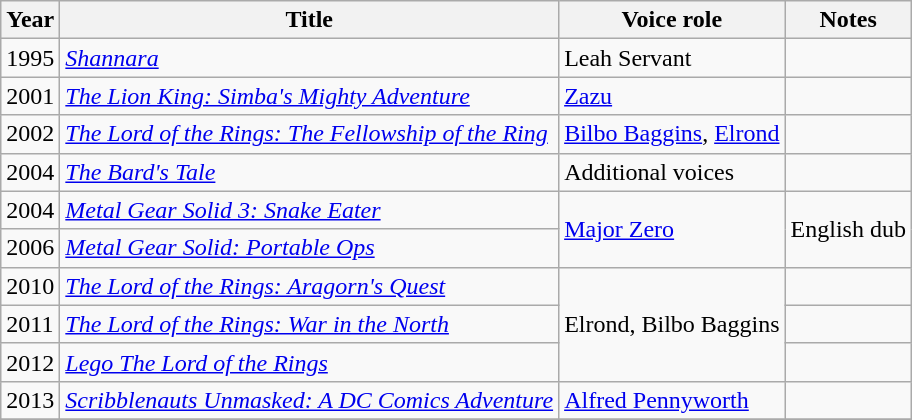<table class=wikitable>
<tr>
<th>Year</th>
<th>Title</th>
<th>Voice role</th>
<th>Notes</th>
</tr>
<tr>
<td>1995</td>
<td><em><a href='#'>Shannara</a></em></td>
<td>Leah Servant</td>
<td></td>
</tr>
<tr>
<td>2001</td>
<td><em><a href='#'>The Lion King: Simba's Mighty Adventure</a></em></td>
<td><a href='#'>Zazu</a></td>
<td></td>
</tr>
<tr>
<td>2002</td>
<td><em><a href='#'>The Lord of the Rings: The Fellowship of the Ring</a></em></td>
<td><a href='#'>Bilbo Baggins</a>, <a href='#'>Elrond</a></td>
<td></td>
</tr>
<tr>
<td>2004</td>
<td><em><a href='#'>The Bard's Tale</a></em></td>
<td>Additional voices</td>
<td></td>
</tr>
<tr>
<td>2004</td>
<td><em><a href='#'>Metal Gear Solid 3: Snake Eater</a></em></td>
<td rowspan=2><a href='#'>Major Zero</a></td>
<td rowspan="2">English dub</td>
</tr>
<tr>
<td>2006</td>
<td><em><a href='#'>Metal Gear Solid: Portable Ops</a></em></td>
</tr>
<tr>
<td>2010</td>
<td><em><a href='#'>The Lord of the Rings: Aragorn's Quest</a></em></td>
<td rowspan=3>Elrond, Bilbo Baggins</td>
<td></td>
</tr>
<tr>
<td>2011</td>
<td><em><a href='#'>The Lord of the Rings: War in the North</a></em></td>
<td></td>
</tr>
<tr>
<td>2012</td>
<td><em><a href='#'>Lego The Lord of the Rings</a></em></td>
<td></td>
</tr>
<tr>
<td>2013</td>
<td><em><a href='#'>Scribblenauts Unmasked: A DC Comics Adventure</a></em></td>
<td><a href='#'>Alfred Pennyworth</a></td>
<td></td>
</tr>
<tr>
</tr>
</table>
